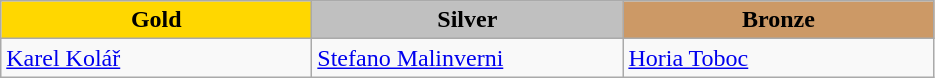<table class="wikitable" style="text-align:left">
<tr align="center">
<td width=200 bgcolor=gold><strong>Gold</strong></td>
<td width=200 bgcolor=silver><strong>Silver</strong></td>
<td width=200 bgcolor=CC9966><strong>Bronze</strong></td>
</tr>
<tr>
<td><a href='#'>Karel Kolář</a><br><em></em></td>
<td><a href='#'>Stefano Malinverni</a><br><em></em></td>
<td><a href='#'>Horia Toboc</a><br><em></em></td>
</tr>
</table>
